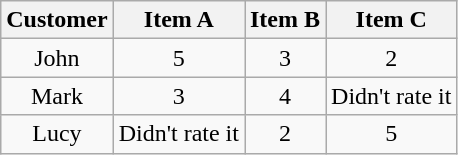<table class="wikitable" style="text-align:center">
<tr>
<th>Customer</th>
<th>Item A</th>
<th>Item B</th>
<th>Item C</th>
</tr>
<tr>
<td>John</td>
<td>5</td>
<td>3</td>
<td>2</td>
</tr>
<tr>
<td>Mark</td>
<td>3</td>
<td>4</td>
<td>Didn't rate it</td>
</tr>
<tr>
<td>Lucy</td>
<td>Didn't rate it</td>
<td>2</td>
<td>5</td>
</tr>
</table>
